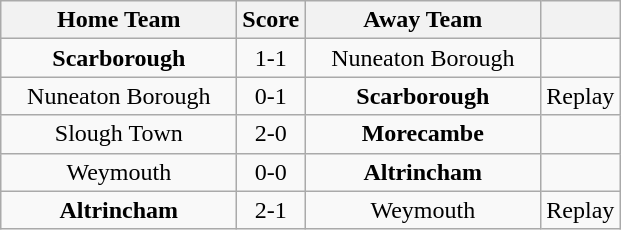<table class="wikitable" style="text-align:center">
<tr>
<th width=150>Home Team</th>
<th width=20>Score</th>
<th width=150>Away Team</th>
<th></th>
</tr>
<tr>
<td><strong>Scarborough</strong></td>
<td>1-1</td>
<td>Nuneaton Borough</td>
<td></td>
</tr>
<tr>
<td>Nuneaton Borough</td>
<td>0-1</td>
<td><strong>Scarborough</strong></td>
<td>Replay</td>
</tr>
<tr>
<td>Slough Town</td>
<td>2-0</td>
<td><strong>Morecambe</strong></td>
<td></td>
</tr>
<tr>
<td>Weymouth</td>
<td>0-0</td>
<td><strong>Altrincham</strong></td>
<td></td>
</tr>
<tr>
<td><strong>Altrincham</strong></td>
<td>2-1</td>
<td>Weymouth</td>
<td>Replay</td>
</tr>
</table>
